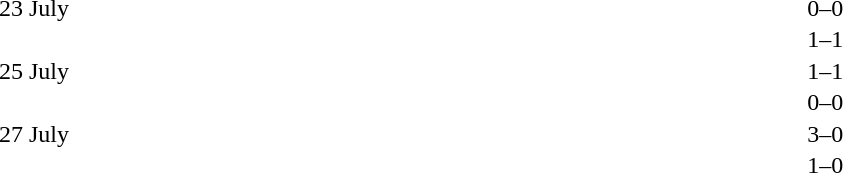<table cellspacing=1 width=70%>
<tr>
<th width=25%></th>
<th width=30%></th>
<th width=15%></th>
<th width=30%></th>
</tr>
<tr>
<td>23 July</td>
<td align=right></td>
<td align=center>0–0</td>
<td></td>
</tr>
<tr>
<td></td>
<td align=right></td>
<td align=center>1–1</td>
<td></td>
</tr>
<tr>
<td>25 July</td>
<td align=right></td>
<td align=center>1–1</td>
<td></td>
</tr>
<tr>
<td></td>
<td align=right></td>
<td align=center>0–0</td>
<td></td>
</tr>
<tr>
<td>27 July</td>
<td align=right></td>
<td align=center>3–0</td>
<td></td>
</tr>
<tr>
<td></td>
<td align=right></td>
<td align=center>1–0</td>
<td></td>
</tr>
</table>
